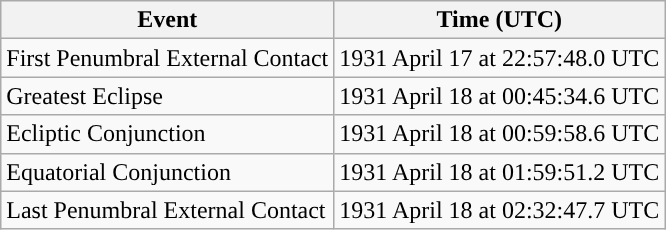<table class="wikitable">
<tr>
<th>Event</th>
<th>Time (UTC)</th>
</tr>
<tr>
<td>First Penumbral External Contact</td>
<td>1931 April 17 at 22:57:48.0 UTC</td>
</tr>
<tr>
<td>Greatest Eclipse</td>
<td>1931 April 18 at 00:45:34.6 UTC</td>
</tr>
<tr>
<td>Ecliptic Conjunction</td>
<td>1931 April 18 at 00:59:58.6 UTC</td>
</tr>
<tr>
<td>Equatorial Conjunction</td>
<td>1931 April 18 at 01:59:51.2 UTC</td>
</tr>
<tr>
<td>Last Penumbral External Contact</td>
<td>1931 April 18 at 02:32:47.7 UTC</td>
</tr>
</table>
